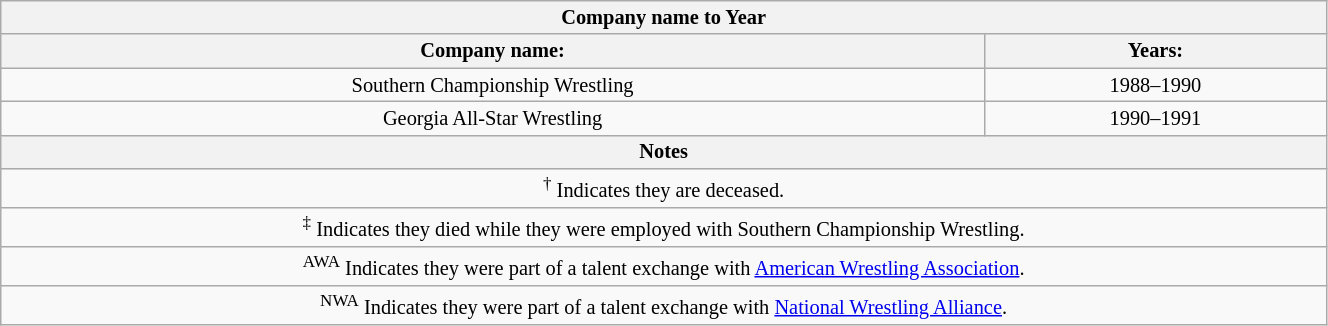<table class="wikitable" width="70%" style="font-size:85%; text-align:center;">
<tr>
<th colspan="2">Company name to Year</th>
</tr>
<tr>
<th>Company name:</th>
<th>Years:</th>
</tr>
<tr>
<td>Southern Championship Wrestling</td>
<td>1988–1990</td>
</tr>
<tr>
<td>Georgia All-Star Wrestling</td>
<td>1990–1991</td>
</tr>
<tr>
<th colspan="2">Notes</th>
</tr>
<tr>
<td colspan="2"><sup>†</sup> Indicates they are deceased.</td>
</tr>
<tr>
<td colspan="2"><sup>‡</sup> Indicates they died while they were employed with Southern Championship Wrestling.</td>
</tr>
<tr>
<td colspan="2"><sup>AWA</sup> Indicates they were part of a talent exchange with <a href='#'>American Wrestling Association</a>.</td>
</tr>
<tr>
<td colspan="2"><sup>NWA</sup> Indicates they were part of a talent exchange with <a href='#'>National Wrestling Alliance</a>.</td>
</tr>
</table>
